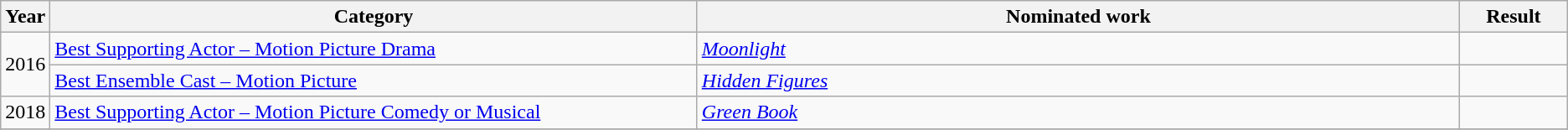<table class=wikitable>
<tr>
<th scope="col" style="width:1em;">Year</th>
<th scope="col" style="width:33em;">Category</th>
<th scope="col" style="width:39em;">Nominated work</th>
<th scope="col" style="width:5em;">Result</th>
</tr>
<tr>
<td rowspan="2">2016</td>
<td><a href='#'>Best Supporting Actor – Motion Picture Drama</a></td>
<td><em><a href='#'>Moonlight</a></em></td>
<td></td>
</tr>
<tr>
<td><a href='#'>Best Ensemble Cast – Motion Picture</a></td>
<td><em><a href='#'>Hidden Figures</a></em></td>
<td></td>
</tr>
<tr>
<td>2018</td>
<td><a href='#'>Best Supporting Actor – Motion Picture Comedy or Musical</a></td>
<td><em><a href='#'>Green Book</a></em></td>
<td></td>
</tr>
<tr>
</tr>
</table>
